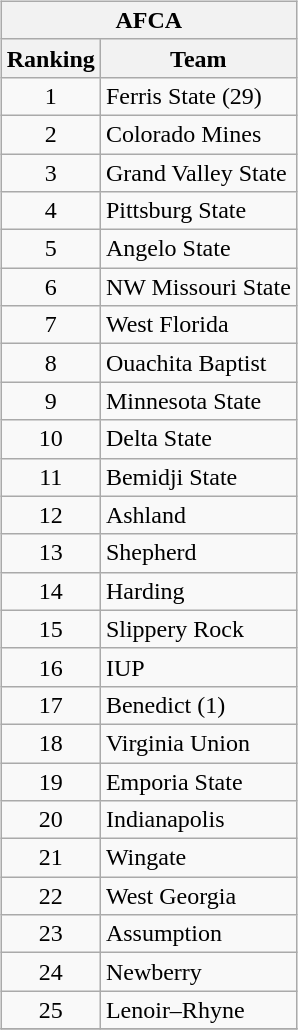<table>
<tr style="vertical-align:top;">
<td><br><table class="wikitable" style="text-align:center;">
<tr>
<th colspan=2>AFCA</th>
</tr>
<tr>
<th>Ranking</th>
<th>Team</th>
</tr>
<tr>
<td>1</td>
<td align="left">Ferris State (29)</td>
</tr>
<tr>
<td>2</td>
<td align="left">Colorado Mines</td>
</tr>
<tr>
<td>3</td>
<td align="left">Grand Valley State</td>
</tr>
<tr>
<td>4</td>
<td align="left">Pittsburg State</td>
</tr>
<tr>
<td>5</td>
<td align="left">Angelo State</td>
</tr>
<tr>
<td>6</td>
<td align="left">NW Missouri State</td>
</tr>
<tr>
<td>7</td>
<td align="left">West Florida</td>
</tr>
<tr>
<td>8</td>
<td align="left">Ouachita Baptist</td>
</tr>
<tr>
<td>9</td>
<td align="left">Minnesota State</td>
</tr>
<tr>
<td>10</td>
<td align="left">Delta State</td>
</tr>
<tr>
<td>11</td>
<td align="left">Bemidji State</td>
</tr>
<tr>
<td>12</td>
<td align="left">Ashland</td>
</tr>
<tr>
<td>13</td>
<td align="left">Shepherd</td>
</tr>
<tr>
<td>14</td>
<td align="left">Harding</td>
</tr>
<tr>
<td>15</td>
<td align="left">Slippery Rock</td>
</tr>
<tr>
<td>16</td>
<td align="left">IUP</td>
</tr>
<tr>
<td>17</td>
<td align="left">Benedict (1)</td>
</tr>
<tr>
<td>18</td>
<td align="left">Virginia Union</td>
</tr>
<tr>
<td>19</td>
<td align="left">Emporia State</td>
</tr>
<tr>
<td>20</td>
<td align="left">Indianapolis</td>
</tr>
<tr>
<td>21</td>
<td align="left">Wingate</td>
</tr>
<tr>
<td>22</td>
<td align="left">West Georgia</td>
</tr>
<tr>
<td>23</td>
<td align="left">Assumption</td>
</tr>
<tr>
<td>24</td>
<td align="left">Newberry</td>
</tr>
<tr>
<td>25</td>
<td align="left">Lenoir–Rhyne</td>
</tr>
<tr>
</tr>
</table>
</td>
</tr>
</table>
